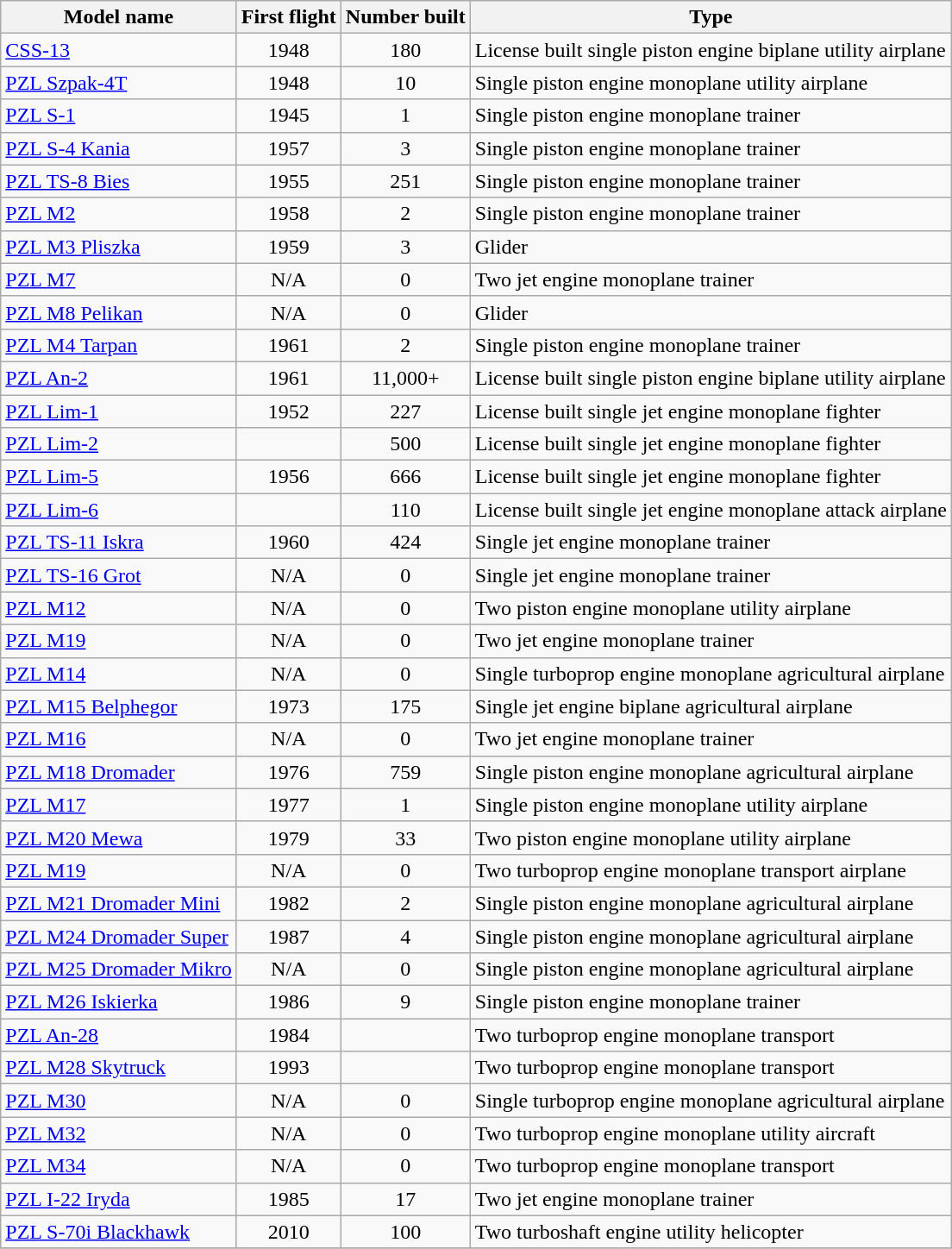<table class="wikitable sortable">
<tr>
<th>Model name</th>
<th>First flight</th>
<th>Number built</th>
<th>Type</th>
</tr>
<tr>
<td align=left><a href='#'>CSS-13</a></td>
<td align=center>1948</td>
<td align=center>180</td>
<td align=left>License built single piston engine biplane utility airplane</td>
</tr>
<tr>
<td align=left><a href='#'>PZL Szpak-4T</a></td>
<td align=center>1948</td>
<td align=center>10</td>
<td align=left>Single piston engine monoplane utility airplane</td>
</tr>
<tr>
<td align=left><a href='#'>PZL S-1</a></td>
<td align=center>1945</td>
<td align=center>1</td>
<td align=left>Single piston engine monoplane trainer</td>
</tr>
<tr>
<td align=left><a href='#'>PZL S-4 Kania</a></td>
<td align=center>1957</td>
<td align=center>3</td>
<td align=left>Single piston engine monoplane trainer</td>
</tr>
<tr>
<td align=left><a href='#'>PZL TS-8 Bies</a></td>
<td align=center>1955</td>
<td align=center>251</td>
<td align=left>Single piston engine monoplane trainer</td>
</tr>
<tr>
<td align=left><a href='#'>PZL M2</a></td>
<td align=center>1958</td>
<td align=center>2</td>
<td align=left>Single piston engine monoplane trainer</td>
</tr>
<tr>
<td align=left><a href='#'>PZL M3 Pliszka</a></td>
<td align=center>1959</td>
<td align=center>3</td>
<td align=left>Glider</td>
</tr>
<tr>
<td align=left><a href='#'>PZL M7</a></td>
<td align=center>N/A</td>
<td align=center>0</td>
<td align=left>Two jet engine monoplane trainer</td>
</tr>
<tr>
<td align=left><a href='#'>PZL M8 Pelikan</a></td>
<td align=center>N/A</td>
<td align=center>0</td>
<td align=left>Glider</td>
</tr>
<tr>
<td align=left><a href='#'>PZL M4 Tarpan</a></td>
<td align=center>1961</td>
<td align=center>2</td>
<td align=left>Single piston engine monoplane trainer</td>
</tr>
<tr>
<td align=left><a href='#'>PZL An-2</a></td>
<td align=center>1961</td>
<td align=center>11,000+</td>
<td align=left>License built single piston engine biplane utility airplane</td>
</tr>
<tr>
<td align=left><a href='#'>PZL Lim-1</a></td>
<td align=center>1952</td>
<td align=center>227</td>
<td align=left>License built single jet engine monoplane fighter</td>
</tr>
<tr>
<td align=left><a href='#'>PZL Lim-2</a></td>
<td align=center></td>
<td align=center>500</td>
<td align=left>License built single jet engine monoplane fighter</td>
</tr>
<tr>
<td align=left><a href='#'>PZL Lim-5</a></td>
<td align=center>1956</td>
<td align=center>666</td>
<td align=left>License built single jet engine monoplane fighter</td>
</tr>
<tr>
<td align=left><a href='#'>PZL Lim-6</a></td>
<td align=center></td>
<td align=center>110</td>
<td align=left>License built single jet engine monoplane attack airplane</td>
</tr>
<tr>
<td align=left><a href='#'>PZL TS-11 Iskra</a></td>
<td align=center>1960</td>
<td align=center>424</td>
<td align=left>Single jet engine monoplane trainer</td>
</tr>
<tr>
<td align=left><a href='#'>PZL TS-16 Grot</a></td>
<td align=center>N/A</td>
<td align=center>0</td>
<td align=left>Single jet engine monoplane trainer</td>
</tr>
<tr>
<td align=left><a href='#'>PZL M12</a></td>
<td align=center>N/A</td>
<td align=center>0</td>
<td align=left>Two piston engine monoplane utility airplane</td>
</tr>
<tr>
<td align=left><a href='#'>PZL M19</a></td>
<td align=center>N/A</td>
<td align=center>0</td>
<td align=left>Two jet engine monoplane trainer</td>
</tr>
<tr>
<td align=left><a href='#'>PZL M14</a></td>
<td align=center>N/A</td>
<td align=center>0</td>
<td align=left>Single turboprop engine monoplane agricultural airplane</td>
</tr>
<tr>
<td align=left><a href='#'>PZL M15 Belphegor</a></td>
<td align=center>1973</td>
<td align=center>175</td>
<td align=left>Single jet engine biplane agricultural airplane</td>
</tr>
<tr>
<td align=left><a href='#'>PZL M16</a></td>
<td align=center>N/A</td>
<td align=center>0</td>
<td align=left>Two jet engine monoplane trainer</td>
</tr>
<tr>
<td align=left><a href='#'>PZL M18 Dromader</a></td>
<td align=center>1976</td>
<td align=center>759</td>
<td align=left>Single piston engine monoplane agricultural airplane</td>
</tr>
<tr>
<td align=left><a href='#'>PZL M17</a></td>
<td align=center>1977</td>
<td align=center>1</td>
<td align=left>Single piston engine monoplane utility airplane</td>
</tr>
<tr>
<td align=left><a href='#'>PZL M20 Mewa</a></td>
<td align=center>1979</td>
<td align=center>33</td>
<td align=left>Two piston engine monoplane utility airplane</td>
</tr>
<tr>
<td align=left><a href='#'>PZL M19</a></td>
<td align=center>N/A</td>
<td align=center>0</td>
<td align=left>Two turboprop engine monoplane transport airplane</td>
</tr>
<tr>
<td align=left><a href='#'>PZL M21 Dromader Mini</a></td>
<td align=center>1982</td>
<td align=center>2</td>
<td align=left>Single piston engine monoplane agricultural airplane</td>
</tr>
<tr>
<td align=left><a href='#'>PZL M24 Dromader Super</a></td>
<td align=center>1987</td>
<td align=center>4</td>
<td align=left>Single piston engine monoplane agricultural airplane</td>
</tr>
<tr>
<td align=left><a href='#'>PZL M25 Dromader Mikro</a></td>
<td align=center>N/A</td>
<td align=center>0</td>
<td align=left>Single piston engine monoplane agricultural airplane</td>
</tr>
<tr>
<td align=left><a href='#'>PZL M26 Iskierka</a></td>
<td align=center>1986</td>
<td align=center>9</td>
<td align=left>Single piston engine monoplane trainer</td>
</tr>
<tr>
<td align=left><a href='#'>PZL An-28</a></td>
<td align=center>1984</td>
<td align=center></td>
<td align=left>Two turboprop engine monoplane transport</td>
</tr>
<tr>
<td align=left><a href='#'>PZL M28 Skytruck</a></td>
<td align=center>1993</td>
<td align=center></td>
<td align=left>Two turboprop engine monoplane transport</td>
</tr>
<tr>
<td align=left><a href='#'>PZL M30</a></td>
<td align=center>N/A</td>
<td align=center>0</td>
<td align=left>Single turboprop engine monoplane agricultural airplane</td>
</tr>
<tr>
<td align=left><a href='#'>PZL M32</a></td>
<td align=center>N/A</td>
<td align=center>0</td>
<td align=left>Two turboprop engine monoplane utility aircraft</td>
</tr>
<tr>
<td align=left><a href='#'>PZL M34</a></td>
<td align=center>N/A</td>
<td align=center>0</td>
<td align=left>Two turboprop engine monoplane transport</td>
</tr>
<tr>
<td align=left><a href='#'>PZL I-22 Iryda</a></td>
<td align=center>1985</td>
<td align=center>17</td>
<td align=left>Two jet engine monoplane trainer</td>
</tr>
<tr>
<td align=left><a href='#'>PZL S-70i Blackhawk</a></td>
<td align=center>2010</td>
<td align=center>100</td>
<td align=left>Two turboshaft engine utility helicopter</td>
</tr>
<tr>
</tr>
</table>
